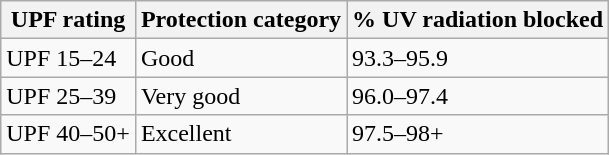<table class="wikitable">
<tr>
<th>UPF rating</th>
<th>Protection category</th>
<th>% UV radiation blocked</th>
</tr>
<tr>
<td>UPF 15–24</td>
<td>Good</td>
<td>93.3–95.9</td>
</tr>
<tr>
<td>UPF 25–39</td>
<td>Very good</td>
<td>96.0–97.4</td>
</tr>
<tr>
<td>UPF 40–50+</td>
<td>Excellent</td>
<td>97.5–98+</td>
</tr>
</table>
